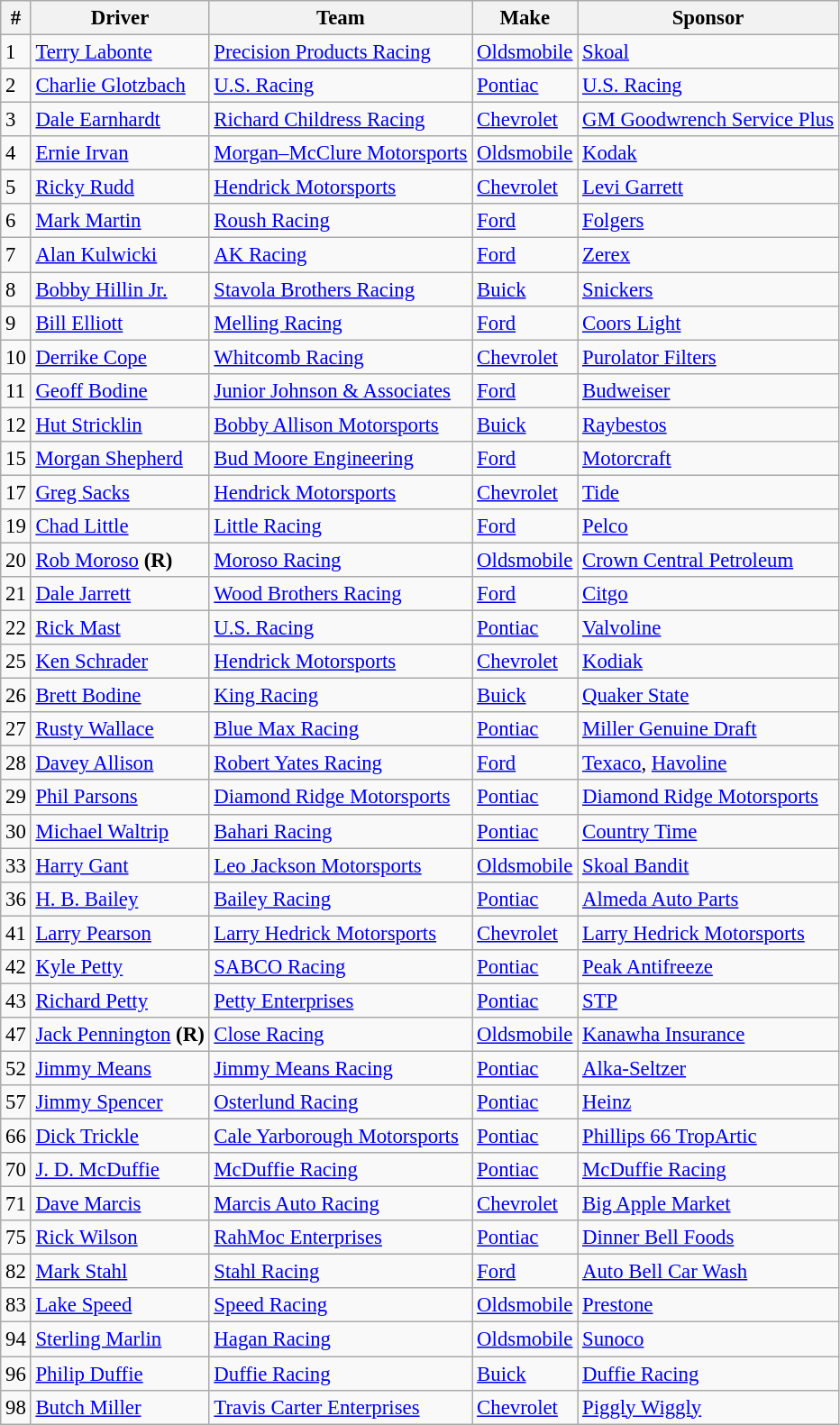<table class="wikitable" style="font-size:95%">
<tr>
<th>#</th>
<th>Driver</th>
<th>Team</th>
<th>Make</th>
<th>Sponsor</th>
</tr>
<tr>
<td>1</td>
<td><a href='#'>Terry Labonte</a></td>
<td><a href='#'>Precision Products Racing</a></td>
<td><a href='#'>Oldsmobile</a></td>
<td><a href='#'>Skoal</a></td>
</tr>
<tr>
<td>2</td>
<td><a href='#'>Charlie Glotzbach</a></td>
<td><a href='#'>U.S. Racing</a></td>
<td><a href='#'>Pontiac</a></td>
<td><a href='#'>U.S. Racing</a></td>
</tr>
<tr>
<td>3</td>
<td><a href='#'>Dale Earnhardt</a></td>
<td><a href='#'>Richard Childress Racing</a></td>
<td><a href='#'>Chevrolet</a></td>
<td><a href='#'>GM Goodwrench Service Plus</a></td>
</tr>
<tr>
<td>4</td>
<td><a href='#'>Ernie Irvan</a></td>
<td><a href='#'>Morgan–McClure Motorsports</a></td>
<td><a href='#'>Oldsmobile</a></td>
<td><a href='#'>Kodak</a></td>
</tr>
<tr>
<td>5</td>
<td><a href='#'>Ricky Rudd</a></td>
<td><a href='#'>Hendrick Motorsports</a></td>
<td><a href='#'>Chevrolet</a></td>
<td><a href='#'>Levi Garrett</a></td>
</tr>
<tr>
<td>6</td>
<td><a href='#'>Mark Martin</a></td>
<td><a href='#'>Roush Racing</a></td>
<td><a href='#'>Ford</a></td>
<td><a href='#'>Folgers</a></td>
</tr>
<tr>
<td>7</td>
<td><a href='#'>Alan Kulwicki</a></td>
<td><a href='#'>AK Racing</a></td>
<td><a href='#'>Ford</a></td>
<td><a href='#'>Zerex</a></td>
</tr>
<tr>
<td>8</td>
<td><a href='#'>Bobby Hillin Jr.</a></td>
<td><a href='#'>Stavola Brothers Racing</a></td>
<td><a href='#'>Buick</a></td>
<td><a href='#'>Snickers</a></td>
</tr>
<tr>
<td>9</td>
<td><a href='#'>Bill Elliott</a></td>
<td><a href='#'>Melling Racing</a></td>
<td><a href='#'>Ford</a></td>
<td><a href='#'>Coors Light</a></td>
</tr>
<tr>
<td>10</td>
<td><a href='#'>Derrike Cope</a></td>
<td><a href='#'>Whitcomb Racing</a></td>
<td><a href='#'>Chevrolet</a></td>
<td><a href='#'>Purolator Filters</a></td>
</tr>
<tr>
<td>11</td>
<td><a href='#'>Geoff Bodine</a></td>
<td><a href='#'>Junior Johnson & Associates</a></td>
<td><a href='#'>Ford</a></td>
<td><a href='#'>Budweiser</a></td>
</tr>
<tr>
<td>12</td>
<td><a href='#'>Hut Stricklin</a></td>
<td><a href='#'>Bobby Allison Motorsports</a></td>
<td><a href='#'>Buick</a></td>
<td><a href='#'>Raybestos</a></td>
</tr>
<tr>
<td>15</td>
<td><a href='#'>Morgan Shepherd</a></td>
<td><a href='#'>Bud Moore Engineering</a></td>
<td><a href='#'>Ford</a></td>
<td><a href='#'>Motorcraft</a></td>
</tr>
<tr>
<td>17</td>
<td><a href='#'>Greg Sacks</a></td>
<td><a href='#'>Hendrick Motorsports</a></td>
<td><a href='#'>Chevrolet</a></td>
<td><a href='#'>Tide</a></td>
</tr>
<tr>
<td>19</td>
<td><a href='#'>Chad Little</a></td>
<td><a href='#'>Little Racing</a></td>
<td><a href='#'>Ford</a></td>
<td><a href='#'>Pelco</a></td>
</tr>
<tr>
<td>20</td>
<td><a href='#'>Rob Moroso</a> <strong>(R)</strong></td>
<td><a href='#'>Moroso Racing</a></td>
<td><a href='#'>Oldsmobile</a></td>
<td><a href='#'>Crown Central Petroleum</a></td>
</tr>
<tr>
<td>21</td>
<td><a href='#'>Dale Jarrett</a></td>
<td><a href='#'>Wood Brothers Racing</a></td>
<td><a href='#'>Ford</a></td>
<td><a href='#'>Citgo</a></td>
</tr>
<tr>
<td>22</td>
<td><a href='#'>Rick Mast</a></td>
<td><a href='#'>U.S. Racing</a></td>
<td><a href='#'>Pontiac</a></td>
<td><a href='#'>Valvoline</a></td>
</tr>
<tr>
<td>25</td>
<td><a href='#'>Ken Schrader</a></td>
<td><a href='#'>Hendrick Motorsports</a></td>
<td><a href='#'>Chevrolet</a></td>
<td><a href='#'>Kodiak</a></td>
</tr>
<tr>
<td>26</td>
<td><a href='#'>Brett Bodine</a></td>
<td><a href='#'>King Racing</a></td>
<td><a href='#'>Buick</a></td>
<td><a href='#'>Quaker State</a></td>
</tr>
<tr>
<td>27</td>
<td><a href='#'>Rusty Wallace</a></td>
<td><a href='#'>Blue Max Racing</a></td>
<td><a href='#'>Pontiac</a></td>
<td><a href='#'>Miller Genuine Draft</a></td>
</tr>
<tr>
<td>28</td>
<td><a href='#'>Davey Allison</a></td>
<td><a href='#'>Robert Yates Racing</a></td>
<td><a href='#'>Ford</a></td>
<td><a href='#'>Texaco</a>, <a href='#'>Havoline</a></td>
</tr>
<tr>
<td>29</td>
<td><a href='#'>Phil Parsons</a></td>
<td><a href='#'>Diamond Ridge Motorsports</a></td>
<td><a href='#'>Pontiac</a></td>
<td><a href='#'>Diamond Ridge Motorsports</a></td>
</tr>
<tr>
<td>30</td>
<td><a href='#'>Michael Waltrip</a></td>
<td><a href='#'>Bahari Racing</a></td>
<td><a href='#'>Pontiac</a></td>
<td><a href='#'>Country Time</a></td>
</tr>
<tr>
<td>33</td>
<td><a href='#'>Harry Gant</a></td>
<td><a href='#'>Leo Jackson Motorsports</a></td>
<td><a href='#'>Oldsmobile</a></td>
<td><a href='#'>Skoal Bandit</a></td>
</tr>
<tr>
<td>36</td>
<td><a href='#'>H. B. Bailey</a></td>
<td><a href='#'>Bailey Racing</a></td>
<td><a href='#'>Pontiac</a></td>
<td><a href='#'>Almeda Auto Parts</a></td>
</tr>
<tr>
<td>41</td>
<td><a href='#'>Larry Pearson</a></td>
<td><a href='#'>Larry Hedrick Motorsports</a></td>
<td><a href='#'>Chevrolet</a></td>
<td><a href='#'>Larry Hedrick Motorsports</a></td>
</tr>
<tr>
<td>42</td>
<td><a href='#'>Kyle Petty</a></td>
<td><a href='#'>SABCO Racing</a></td>
<td><a href='#'>Pontiac</a></td>
<td><a href='#'>Peak Antifreeze</a></td>
</tr>
<tr>
<td>43</td>
<td><a href='#'>Richard Petty</a></td>
<td><a href='#'>Petty Enterprises</a></td>
<td><a href='#'>Pontiac</a></td>
<td><a href='#'>STP</a></td>
</tr>
<tr>
<td>47</td>
<td><a href='#'>Jack Pennington</a> <strong>(R)</strong></td>
<td><a href='#'>Close Racing</a></td>
<td><a href='#'>Oldsmobile</a></td>
<td><a href='#'>Kanawha Insurance</a></td>
</tr>
<tr>
<td>52</td>
<td><a href='#'>Jimmy Means</a></td>
<td><a href='#'>Jimmy Means Racing</a></td>
<td><a href='#'>Pontiac</a></td>
<td><a href='#'>Alka-Seltzer</a></td>
</tr>
<tr>
<td>57</td>
<td><a href='#'>Jimmy Spencer</a></td>
<td><a href='#'>Osterlund Racing</a></td>
<td><a href='#'>Pontiac</a></td>
<td><a href='#'>Heinz</a></td>
</tr>
<tr>
<td>66</td>
<td><a href='#'>Dick Trickle</a></td>
<td><a href='#'>Cale Yarborough Motorsports</a></td>
<td><a href='#'>Pontiac</a></td>
<td><a href='#'>Phillips 66 TropArtic</a></td>
</tr>
<tr>
<td>70</td>
<td><a href='#'>J. D. McDuffie</a></td>
<td><a href='#'>McDuffie Racing</a></td>
<td><a href='#'>Pontiac</a></td>
<td><a href='#'>McDuffie Racing</a></td>
</tr>
<tr>
<td>71</td>
<td><a href='#'>Dave Marcis</a></td>
<td><a href='#'>Marcis Auto Racing</a></td>
<td><a href='#'>Chevrolet</a></td>
<td><a href='#'>Big Apple Market</a></td>
</tr>
<tr>
<td>75</td>
<td><a href='#'>Rick Wilson</a></td>
<td><a href='#'>RahMoc Enterprises</a></td>
<td><a href='#'>Pontiac</a></td>
<td><a href='#'>Dinner Bell Foods</a></td>
</tr>
<tr>
<td>82</td>
<td><a href='#'>Mark Stahl</a></td>
<td><a href='#'>Stahl Racing</a></td>
<td><a href='#'>Ford</a></td>
<td><a href='#'>Auto Bell Car Wash</a></td>
</tr>
<tr>
<td>83</td>
<td><a href='#'>Lake Speed</a></td>
<td><a href='#'>Speed Racing</a></td>
<td><a href='#'>Oldsmobile</a></td>
<td><a href='#'>Prestone</a></td>
</tr>
<tr>
<td>94</td>
<td><a href='#'>Sterling Marlin</a></td>
<td><a href='#'>Hagan Racing</a></td>
<td><a href='#'>Oldsmobile</a></td>
<td><a href='#'>Sunoco</a></td>
</tr>
<tr>
<td>96</td>
<td><a href='#'>Philip Duffie</a></td>
<td><a href='#'>Duffie Racing</a></td>
<td><a href='#'>Buick</a></td>
<td><a href='#'>Duffie Racing</a></td>
</tr>
<tr>
<td>98</td>
<td><a href='#'>Butch Miller</a></td>
<td><a href='#'>Travis Carter Enterprises</a></td>
<td><a href='#'>Chevrolet</a></td>
<td><a href='#'>Piggly Wiggly</a></td>
</tr>
</table>
